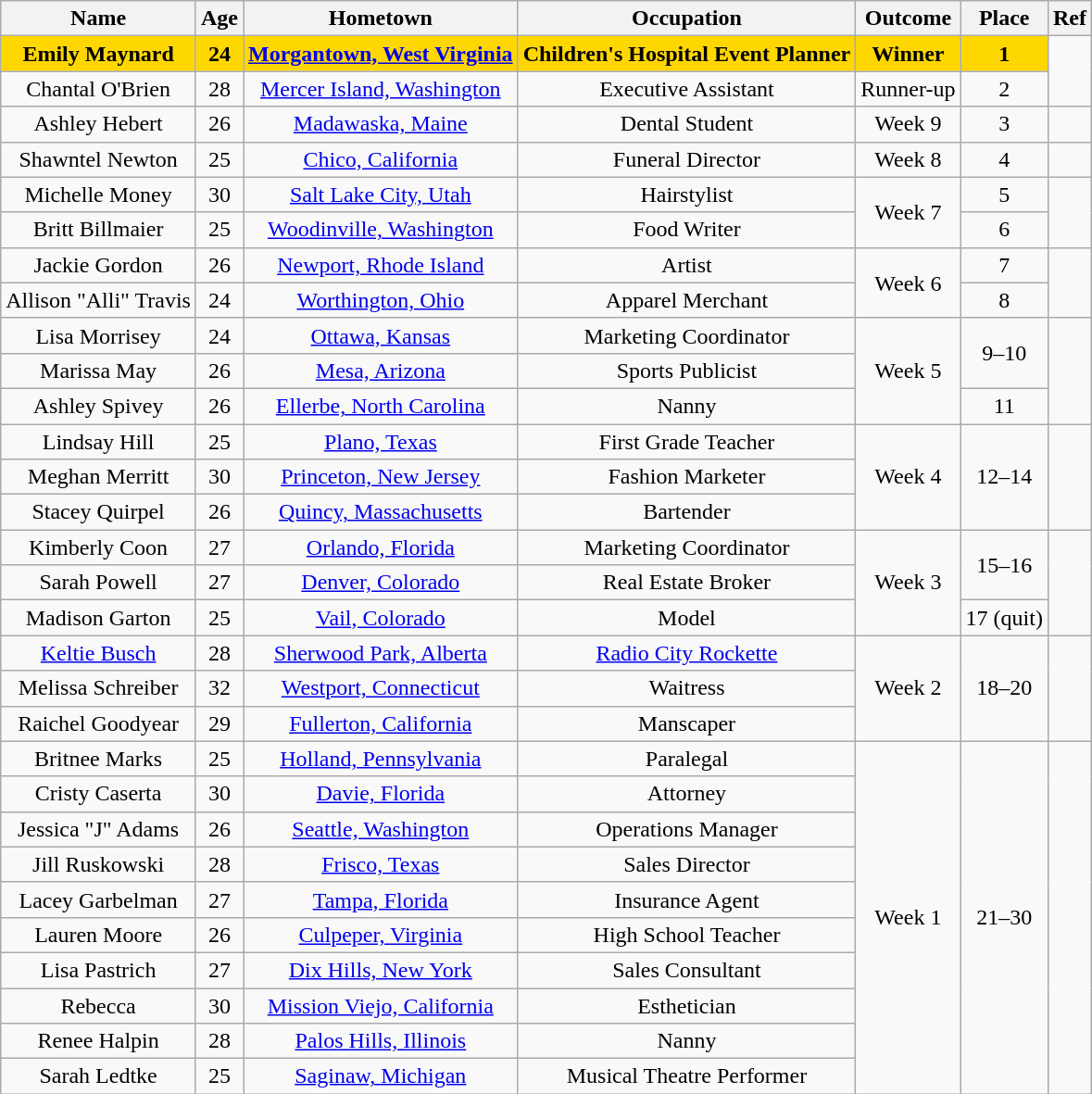<table class="wikitable sortable" style="text-align:center;">
<tr>
<th>Name</th>
<th>Age</th>
<th>Hometown</th>
<th>Occupation</th>
<th>Outcome</th>
<th>Place</th>
<th>Ref</th>
</tr>
<tr>
<td bgcolor="gold"><strong>Emily Maynard</strong></td>
<td bgcolor="gold"><strong>24</strong></td>
<td bgcolor="gold"><strong><a href='#'>Morgantown, West Virginia</a></strong></td>
<td bgcolor="gold"><strong>Children's Hospital Event Planner</strong></td>
<td bgcolor="gold"><strong>Winner</strong></td>
<td bgcolor="gold"><strong>1</strong></td>
<td rowspan="2"></td>
</tr>
<tr>
<td>Chantal O'Brien</td>
<td>28</td>
<td><a href='#'>Mercer Island, Washington</a></td>
<td>Executive Assistant</td>
<td data-sort-value="Wh">Runner-up</td>
<td>2</td>
</tr>
<tr>
<td>Ashley Hebert</td>
<td>26</td>
<td><a href='#'>Madawaska, Maine</a></td>
<td>Dental Student</td>
<td>Week 9</td>
<td>3</td>
<td></td>
</tr>
<tr>
<td>Shawntel Newton</td>
<td>25</td>
<td><a href='#'>Chico, California</a></td>
<td>Funeral Director</td>
<td>Week 8</td>
<td>4</td>
<td></td>
</tr>
<tr>
<td>Michelle Money</td>
<td>30</td>
<td><a href='#'>Salt Lake City, Utah</a></td>
<td>Hairstylist</td>
<td rowspan="2">Week 7</td>
<td>5</td>
<td rowspan="2"></td>
</tr>
<tr>
<td>Britt Billmaier</td>
<td>25</td>
<td><a href='#'>Woodinville, Washington</a></td>
<td>Food Writer</td>
<td>6</td>
</tr>
<tr>
<td>Jackie Gordon</td>
<td>26</td>
<td><a href='#'>Newport, Rhode Island</a></td>
<td>Artist</td>
<td rowspan="2">Week 6</td>
<td>7</td>
<td rowspan="2"></td>
</tr>
<tr>
<td>Allison "Alli" Travis</td>
<td>24</td>
<td><a href='#'>Worthington, Ohio</a></td>
<td>Apparel Merchant</td>
<td>8</td>
</tr>
<tr>
<td>Lisa Morrisey</td>
<td>24</td>
<td><a href='#'>Ottawa, Kansas</a></td>
<td>Marketing Coordinator</td>
<td rowspan="3">Week 5</td>
<td rowspan="2">9–10</td>
<td rowspan="3"></td>
</tr>
<tr>
<td>Marissa May</td>
<td>26</td>
<td><a href='#'>Mesa, Arizona</a></td>
<td>Sports Publicist</td>
</tr>
<tr>
<td>Ashley Spivey</td>
<td>26</td>
<td><a href='#'>Ellerbe, North Carolina</a></td>
<td>Nanny</td>
<td>11</td>
</tr>
<tr>
<td>Lindsay Hill</td>
<td>25</td>
<td><a href='#'>Plano, Texas</a></td>
<td>First Grade Teacher</td>
<td rowspan="3">Week 4</td>
<td rowspan="3">12–14</td>
<td rowspan="3"></td>
</tr>
<tr>
<td>Meghan Merritt</td>
<td>30</td>
<td><a href='#'>Princeton, New Jersey</a></td>
<td>Fashion Marketer</td>
</tr>
<tr>
<td>Stacey Quirpel</td>
<td>26</td>
<td><a href='#'>Quincy, Massachusetts</a></td>
<td>Bartender</td>
</tr>
<tr>
<td>Kimberly Coon</td>
<td>27</td>
<td><a href='#'>Orlando, Florida</a></td>
<td>Marketing Coordinator</td>
<td rowspan="3">Week 3</td>
<td rowspan="2">15–16</td>
<td rowspan="3"></td>
</tr>
<tr>
<td>Sarah Powell</td>
<td>27</td>
<td><a href='#'>Denver, Colorado</a></td>
<td>Real Estate Broker</td>
</tr>
<tr>
<td>Madison Garton</td>
<td>25</td>
<td><a href='#'>Vail, Colorado</a></td>
<td>Model</td>
<td>17 (quit)</td>
</tr>
<tr>
<td><a href='#'>Keltie Busch</a></td>
<td>28</td>
<td><a href='#'>Sherwood Park, Alberta</a></td>
<td><a href='#'>Radio City Rockette</a></td>
<td rowspan="3">Week 2</td>
<td rowspan="3">18–20</td>
<td rowspan="3"></td>
</tr>
<tr>
<td>Melissa Schreiber</td>
<td>32</td>
<td><a href='#'>Westport, Connecticut</a></td>
<td>Waitress</td>
</tr>
<tr>
<td>Raichel Goodyear</td>
<td>29</td>
<td><a href='#'>Fullerton, California</a></td>
<td>Manscaper</td>
</tr>
<tr>
<td>Britnee Marks</td>
<td>25</td>
<td><a href='#'>Holland, Pennsylvania</a></td>
<td>Paralegal</td>
<td rowspan="10">Week 1</td>
<td rowspan="10">21–30</td>
<td rowspan="10"></td>
</tr>
<tr>
<td>Cristy Caserta</td>
<td>30</td>
<td><a href='#'>Davie, Florida</a></td>
<td>Attorney</td>
</tr>
<tr>
<td>Jessica "J" Adams</td>
<td>26</td>
<td><a href='#'>Seattle, Washington</a></td>
<td>Operations Manager</td>
</tr>
<tr>
<td>Jill Ruskowski</td>
<td>28</td>
<td><a href='#'>Frisco, Texas</a></td>
<td>Sales Director</td>
</tr>
<tr>
<td>Lacey Garbelman</td>
<td>27</td>
<td><a href='#'>Tampa, Florida</a></td>
<td>Insurance Agent</td>
</tr>
<tr>
<td>Lauren Moore</td>
<td>26</td>
<td><a href='#'>Culpeper, Virginia</a></td>
<td>High School Teacher</td>
</tr>
<tr>
<td>Lisa Pastrich</td>
<td>27</td>
<td><a href='#'>Dix Hills, New York</a></td>
<td>Sales Consultant</td>
</tr>
<tr>
<td>Rebecca</td>
<td>30</td>
<td><a href='#'>Mission Viejo, California</a></td>
<td>Esthetician</td>
</tr>
<tr>
<td>Renee Halpin</td>
<td>28</td>
<td><a href='#'>Palos Hills, Illinois</a></td>
<td>Nanny</td>
</tr>
<tr>
<td>Sarah Ledtke</td>
<td>25</td>
<td><a href='#'>Saginaw, Michigan</a></td>
<td>Musical Theatre Performer</td>
</tr>
</table>
